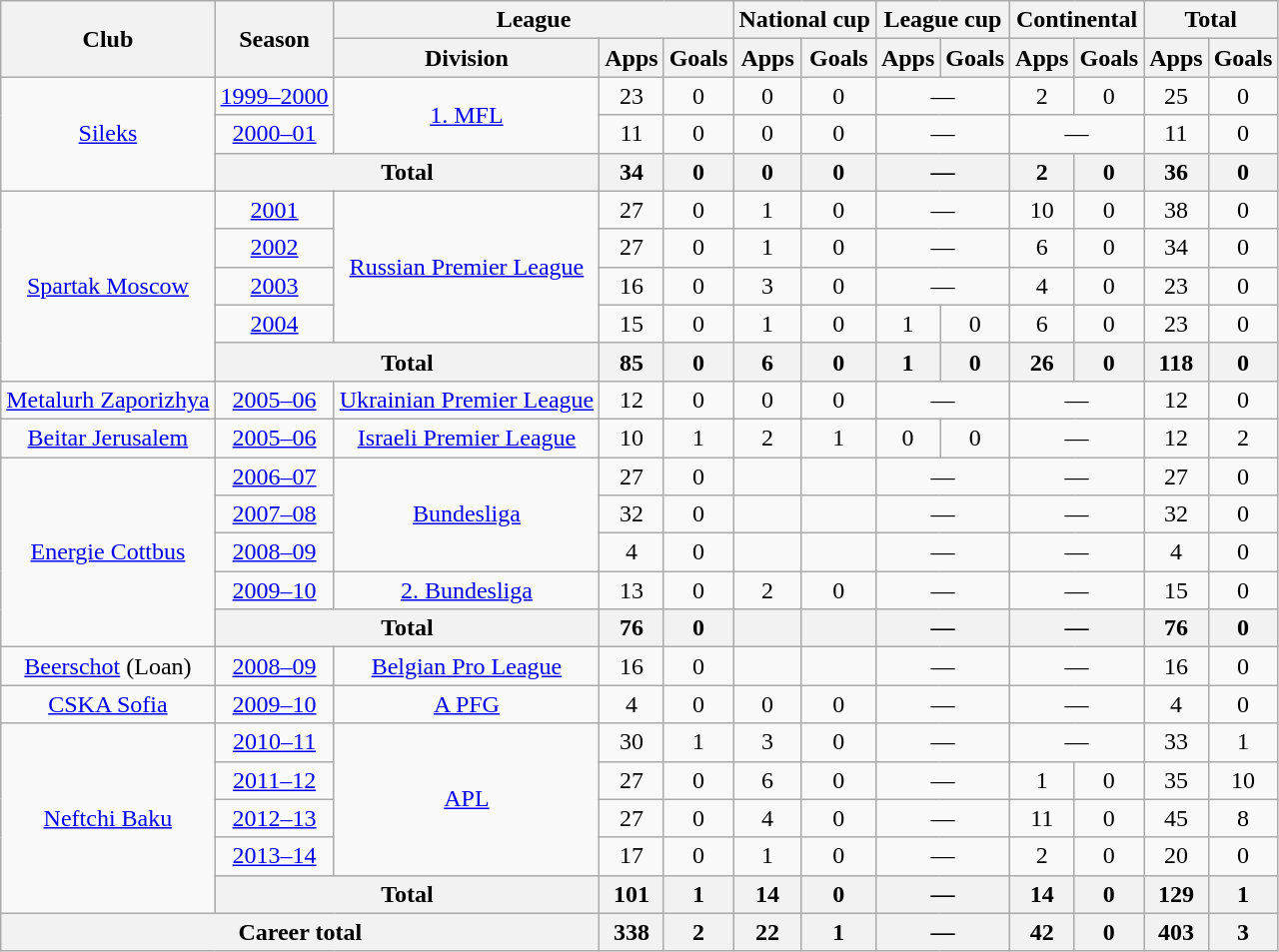<table class="wikitable" style="text-align:center">
<tr>
<th rowspan="2">Club</th>
<th rowspan="2">Season</th>
<th colspan="3">League</th>
<th colspan="2">National cup</th>
<th colspan="2">League cup</th>
<th colspan="2">Continental</th>
<th colspan="2">Total</th>
</tr>
<tr>
<th>Division</th>
<th>Apps</th>
<th>Goals</th>
<th>Apps</th>
<th>Goals</th>
<th>Apps</th>
<th>Goals</th>
<th>Apps</th>
<th>Goals</th>
<th>Apps</th>
<th>Goals</th>
</tr>
<tr>
<td rowspan="3"><a href='#'>Sileks</a></td>
<td><a href='#'>1999–2000</a></td>
<td rowspan="2"><a href='#'>1. MFL</a></td>
<td>23</td>
<td>0</td>
<td>0</td>
<td>0</td>
<td colspan="2">—</td>
<td>2</td>
<td>0</td>
<td>25</td>
<td>0</td>
</tr>
<tr>
<td><a href='#'>2000–01</a></td>
<td>11</td>
<td>0</td>
<td>0</td>
<td>0</td>
<td colspan="2">—</td>
<td colspan="2">—</td>
<td>11</td>
<td>0</td>
</tr>
<tr>
<th colspan="2">Total</th>
<th>34</th>
<th>0</th>
<th>0</th>
<th>0</th>
<th colspan="2">—</th>
<th>2</th>
<th>0</th>
<th>36</th>
<th>0</th>
</tr>
<tr>
<td rowspan="5"><a href='#'>Spartak Moscow</a></td>
<td><a href='#'>2001</a></td>
<td rowspan="4"><a href='#'>Russian Premier League</a></td>
<td>27</td>
<td>0</td>
<td>1</td>
<td>0</td>
<td colspan="2">—</td>
<td>10</td>
<td>0</td>
<td>38</td>
<td>0</td>
</tr>
<tr>
<td><a href='#'>2002</a></td>
<td>27</td>
<td>0</td>
<td>1</td>
<td>0</td>
<td colspan="2">—</td>
<td>6</td>
<td>0</td>
<td>34</td>
<td>0</td>
</tr>
<tr>
<td><a href='#'>2003</a></td>
<td>16</td>
<td>0</td>
<td>3</td>
<td>0</td>
<td colspan="2">—</td>
<td>4</td>
<td>0</td>
<td>23</td>
<td>0</td>
</tr>
<tr>
<td><a href='#'>2004</a></td>
<td>15</td>
<td>0</td>
<td>1</td>
<td>0</td>
<td>1</td>
<td>0</td>
<td>6</td>
<td>0</td>
<td>23</td>
<td>0</td>
</tr>
<tr>
<th colspan="2">Total</th>
<th>85</th>
<th>0</th>
<th>6</th>
<th>0</th>
<th>1</th>
<th>0</th>
<th>26</th>
<th>0</th>
<th>118</th>
<th>0</th>
</tr>
<tr>
<td><a href='#'>Metalurh Zaporizhya</a></td>
<td><a href='#'>2005–06</a></td>
<td><a href='#'>Ukrainian Premier League</a></td>
<td>12</td>
<td>0</td>
<td>0</td>
<td>0</td>
<td colspan="2">—</td>
<td colspan="2">—</td>
<td>12</td>
<td>0</td>
</tr>
<tr>
<td><a href='#'>Beitar Jerusalem</a></td>
<td><a href='#'>2005–06</a></td>
<td><a href='#'>Israeli Premier League</a></td>
<td>10</td>
<td>1</td>
<td>2</td>
<td>1</td>
<td>0</td>
<td>0</td>
<td colspan="2">—</td>
<td>12</td>
<td>2</td>
</tr>
<tr>
<td rowspan="5"><a href='#'>Energie Cottbus</a></td>
<td><a href='#'>2006–07</a></td>
<td rowspan="3"><a href='#'>Bundesliga</a></td>
<td>27</td>
<td>0</td>
<td></td>
<td></td>
<td colspan="2">—</td>
<td colspan="2">—</td>
<td>27</td>
<td>0</td>
</tr>
<tr>
<td><a href='#'>2007–08</a></td>
<td>32</td>
<td>0</td>
<td></td>
<td></td>
<td colspan="2">—</td>
<td colspan="2">—</td>
<td>32</td>
<td>0</td>
</tr>
<tr>
<td><a href='#'>2008–09</a></td>
<td>4</td>
<td>0</td>
<td></td>
<td></td>
<td colspan="2">—</td>
<td colspan="2">—</td>
<td>4</td>
<td>0</td>
</tr>
<tr>
<td><a href='#'>2009–10</a></td>
<td><a href='#'>2. Bundesliga</a></td>
<td>13</td>
<td>0</td>
<td>2</td>
<td>0</td>
<td colspan="2">—</td>
<td colspan="2">—</td>
<td>15</td>
<td>0</td>
</tr>
<tr>
<th colspan="2">Total</th>
<th>76</th>
<th>0</th>
<th></th>
<th></th>
<th colspan="2">—</th>
<th colspan="2">—</th>
<th>76</th>
<th>0</th>
</tr>
<tr>
<td><a href='#'>Beerschot</a> (Loan)</td>
<td><a href='#'>2008–09</a></td>
<td><a href='#'>Belgian Pro League</a></td>
<td>16</td>
<td>0</td>
<td></td>
<td></td>
<td colspan="2">—</td>
<td colspan="2">—</td>
<td>16</td>
<td>0</td>
</tr>
<tr>
<td><a href='#'>CSKA Sofia</a></td>
<td><a href='#'>2009–10</a></td>
<td><a href='#'>A PFG</a></td>
<td>4</td>
<td>0</td>
<td>0</td>
<td>0</td>
<td colspan="2">—</td>
<td colspan="2">—</td>
<td>4</td>
<td>0</td>
</tr>
<tr>
<td rowspan="5"><a href='#'>Neftchi Baku</a></td>
<td><a href='#'>2010–11</a></td>
<td rowspan="4"><a href='#'>APL</a></td>
<td>30</td>
<td>1</td>
<td>3</td>
<td>0</td>
<td colspan="2">—</td>
<td colspan="2">—</td>
<td>33</td>
<td>1</td>
</tr>
<tr>
<td><a href='#'>2011–12</a></td>
<td>27</td>
<td>0</td>
<td>6</td>
<td>0</td>
<td colspan="2">—</td>
<td>1</td>
<td>0</td>
<td>35</td>
<td>10</td>
</tr>
<tr>
<td><a href='#'>2012–13</a></td>
<td>27</td>
<td>0</td>
<td>4</td>
<td>0</td>
<td colspan="2">—</td>
<td>11</td>
<td>0</td>
<td>45</td>
<td>8</td>
</tr>
<tr>
<td><a href='#'>2013–14</a></td>
<td>17</td>
<td>0</td>
<td>1</td>
<td>0</td>
<td colspan="2">—</td>
<td>2</td>
<td>0</td>
<td>20</td>
<td>0</td>
</tr>
<tr>
<th colspan="2">Total</th>
<th>101</th>
<th>1</th>
<th>14</th>
<th>0</th>
<th colspan="2">—</th>
<th>14</th>
<th>0</th>
<th>129</th>
<th>1</th>
</tr>
<tr>
<th colspan="3">Career total</th>
<th>338</th>
<th>2</th>
<th>22</th>
<th>1</th>
<th colspan="2">—</th>
<th>42</th>
<th>0</th>
<th>403</th>
<th>3</th>
</tr>
</table>
